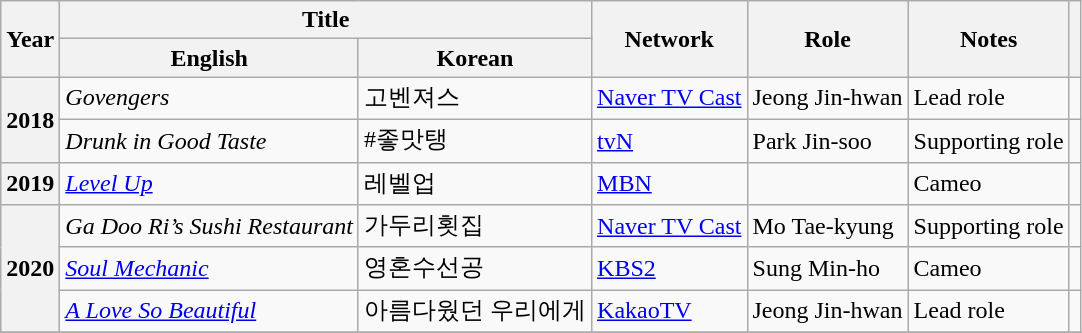<table class="wikitable sortable plainrowheaders">
<tr>
<th scope="col" rowspan="2">Year</th>
<th scope="col" colspan="2">Title</th>
<th scope="col" rowspan="2">Network</th>
<th scope="col" rowspan="2">Role</th>
<th scope="col" rowspan="2">Notes</th>
<th scope="col" rowspan="2" class="unsortable"></th>
</tr>
<tr>
<th scope="col">English</th>
<th scope="col">Korean</th>
</tr>
<tr>
<th scope="row" rowspan="2">2018</th>
<td><em>Govengers</em></td>
<td>고벤져스</td>
<td><a href='#'>Naver TV Cast</a></td>
<td>Jeong Jin-hwan</td>
<td>Lead role</td>
<td></td>
</tr>
<tr>
<td><em>Drunk in Good Taste</em></td>
<td>#좋맛탱</td>
<td><a href='#'>tvN</a></td>
<td>Park Jin-soo</td>
<td>Supporting role</td>
<td></td>
</tr>
<tr>
<th scope="row">2019</th>
<td><em><a href='#'>Level Up</a></em></td>
<td>레벨업</td>
<td><a href='#'>MBN</a></td>
<td></td>
<td>Cameo</td>
<td></td>
</tr>
<tr>
<th scope="row" rowspan="3">2020</th>
<td><em>Ga Doo Ri’s Sushi Restaurant </em></td>
<td>가두리횟집</td>
<td><a href='#'>Naver TV Cast</a></td>
<td>Mo Tae-kyung</td>
<td>Supporting role</td>
<td></td>
</tr>
<tr>
<td><em><a href='#'>Soul Mechanic</a></em></td>
<td>영혼수선공</td>
<td><a href='#'>KBS2</a></td>
<td>Sung Min-ho</td>
<td>Cameo</td>
<td></td>
</tr>
<tr>
<td><em><a href='#'>A Love So Beautiful</a></em></td>
<td>아름다웠던 우리에게</td>
<td><a href='#'>KakaoTV</a></td>
<td>Jeong Jin-hwan</td>
<td>Lead role</td>
<td></td>
</tr>
<tr>
</tr>
</table>
